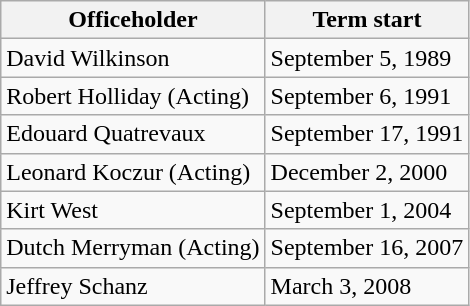<table class="wikitable sortable">
<tr style="vertical-align:bottom;">
<th>Officeholder</th>
<th>Term start</th>
</tr>
<tr>
<td>David Wilkinson</td>
<td>September 5, 1989</td>
</tr>
<tr>
<td>Robert Holliday (Acting)</td>
<td>September 6, 1991</td>
</tr>
<tr>
<td>Edouard Quatrevaux</td>
<td>September 17, 1991</td>
</tr>
<tr>
<td>Leonard Koczur (Acting)</td>
<td>December 2, 2000</td>
</tr>
<tr>
<td>Kirt West</td>
<td>September 1, 2004</td>
</tr>
<tr>
<td>Dutch Merryman (Acting)</td>
<td>September 16, 2007</td>
</tr>
<tr>
<td>Jeffrey Schanz</td>
<td>March 3, 2008</td>
</tr>
</table>
